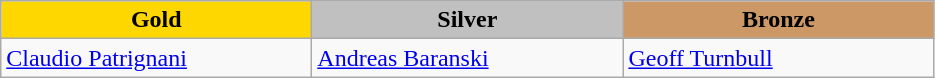<table class="wikitable" style="text-align:left">
<tr align="center">
<td width=200 bgcolor=gold><strong>Gold</strong></td>
<td width=200 bgcolor=silver><strong>Silver</strong></td>
<td width=200 bgcolor=CC9966><strong>Bronze</strong></td>
</tr>
<tr>
<td><a href='#'>Claudio Patrignani</a><br><em></em></td>
<td><a href='#'>Andreas Baranski</a><br><em></em></td>
<td><a href='#'>Geoff Turnbull</a><br><em></em></td>
</tr>
</table>
